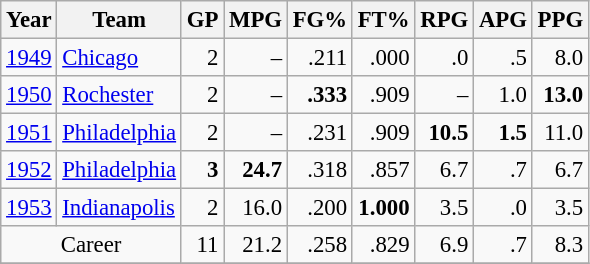<table class="wikitable sortable" style="font-size:95%; text-align:right;">
<tr>
<th>Year</th>
<th>Team</th>
<th>GP</th>
<th>MPG</th>
<th>FG%</th>
<th>FT%</th>
<th>RPG</th>
<th>APG</th>
<th>PPG</th>
</tr>
<tr>
<td style="text-align:left;"><a href='#'>1949</a></td>
<td style="text-align:left;"><a href='#'>Chicago</a></td>
<td>2</td>
<td>–</td>
<td>.211</td>
<td>.000</td>
<td>.0</td>
<td>.5</td>
<td>8.0</td>
</tr>
<tr>
<td style="text-align:left;"><a href='#'>1950</a></td>
<td style="text-align:left;"><a href='#'>Rochester</a></td>
<td>2</td>
<td>–</td>
<td><strong>.333</strong></td>
<td>.909</td>
<td>–</td>
<td>1.0</td>
<td><strong>13.0</strong></td>
</tr>
<tr>
<td style="text-align:left;"><a href='#'>1951</a></td>
<td style="text-align:left;"><a href='#'>Philadelphia</a></td>
<td>2</td>
<td>–</td>
<td>.231</td>
<td>.909</td>
<td><strong>10.5</strong></td>
<td><strong>1.5</strong></td>
<td>11.0</td>
</tr>
<tr>
<td style="text-align:left;"><a href='#'>1952</a></td>
<td style="text-align:left;"><a href='#'>Philadelphia</a></td>
<td><strong>3</strong></td>
<td><strong>24.7</strong></td>
<td>.318</td>
<td>.857</td>
<td>6.7</td>
<td>.7</td>
<td>6.7</td>
</tr>
<tr>
<td style="text-align:left;"><a href='#'>1953</a></td>
<td style="text-align:left;"><a href='#'>Indianapolis</a></td>
<td>2</td>
<td>16.0</td>
<td>.200</td>
<td><strong>1.000</strong></td>
<td>3.5</td>
<td>.0</td>
<td>3.5</td>
</tr>
<tr>
<td style="text-align:center;" colspan="2">Career</td>
<td>11</td>
<td>21.2</td>
<td>.258</td>
<td>.829</td>
<td>6.9</td>
<td>.7</td>
<td>8.3</td>
</tr>
<tr>
</tr>
</table>
